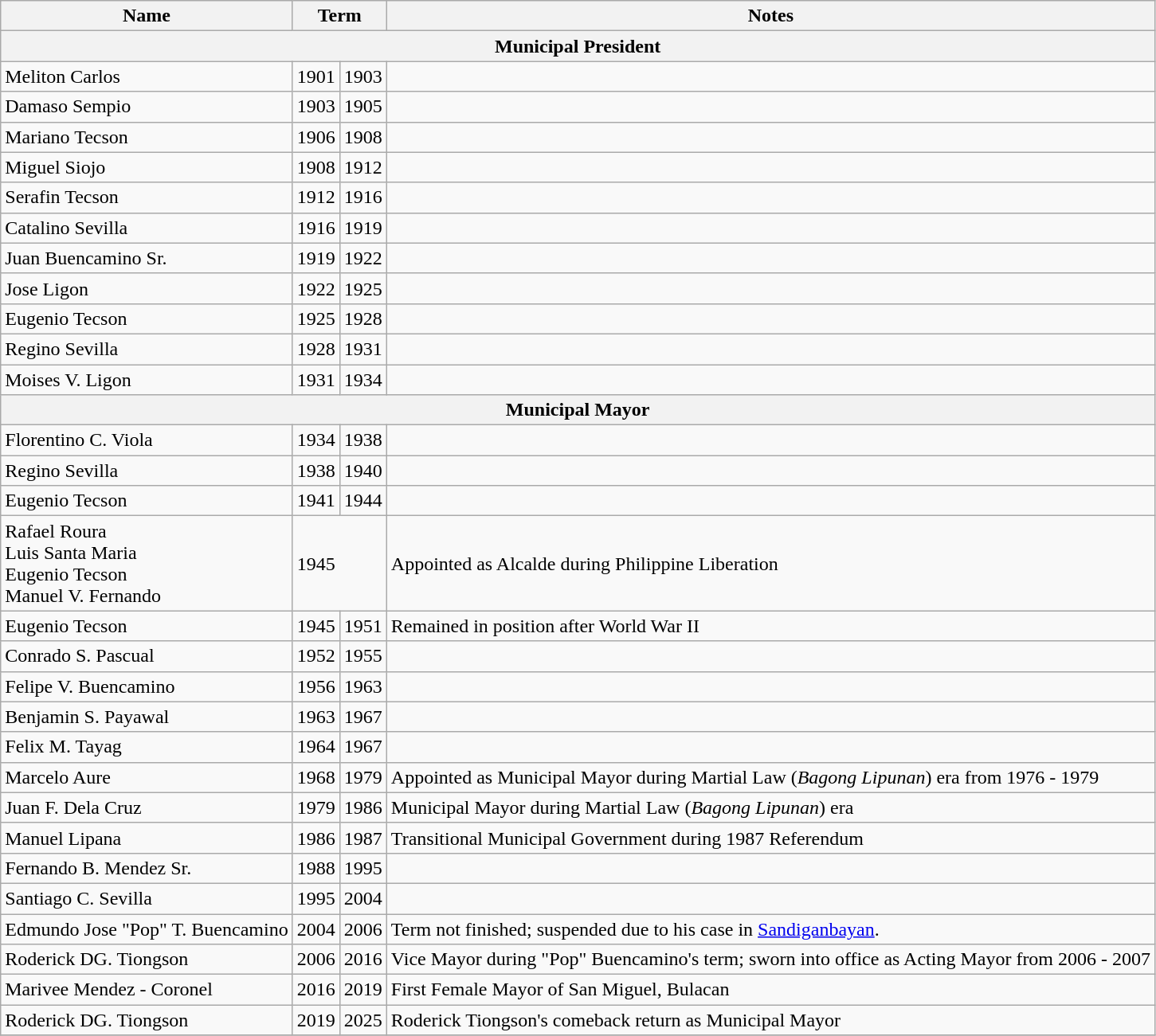<table class="wikitable">
<tr>
<th>Name</th>
<th colspan="2">Term</th>
<th>Notes</th>
</tr>
<tr>
<th colspan="4">Municipal President</th>
</tr>
<tr>
<td>Meliton Carlos</td>
<td>1901</td>
<td>1903</td>
<td></td>
</tr>
<tr>
<td>Damaso Sempio</td>
<td>1903</td>
<td>1905</td>
<td></td>
</tr>
<tr>
<td>Mariano Tecson</td>
<td>1906</td>
<td>1908</td>
<td></td>
</tr>
<tr>
<td>Miguel Siojo</td>
<td>1908</td>
<td>1912</td>
<td></td>
</tr>
<tr>
<td>Serafin Tecson</td>
<td>1912</td>
<td>1916</td>
<td></td>
</tr>
<tr>
<td>Catalino Sevilla</td>
<td>1916</td>
<td>1919</td>
<td></td>
</tr>
<tr>
<td>Juan Buencamino Sr.</td>
<td>1919</td>
<td>1922</td>
<td></td>
</tr>
<tr>
<td>Jose Ligon</td>
<td>1922</td>
<td>1925</td>
<td></td>
</tr>
<tr>
<td>Eugenio Tecson</td>
<td>1925</td>
<td>1928</td>
<td></td>
</tr>
<tr>
<td>Regino Sevilla</td>
<td>1928</td>
<td>1931</td>
<td></td>
</tr>
<tr>
<td>Moises V. Ligon</td>
<td>1931</td>
<td>1934</td>
<td></td>
</tr>
<tr>
<th colspan="4">Municipal Mayor</th>
</tr>
<tr>
<td>Florentino C. Viola</td>
<td>1934</td>
<td>1938</td>
<td></td>
</tr>
<tr>
<td>Regino Sevilla</td>
<td>1938</td>
<td>1940</td>
<td></td>
</tr>
<tr>
<td>Eugenio Tecson</td>
<td>1941</td>
<td>1944</td>
<td></td>
</tr>
<tr>
<td>Rafael Roura<br>Luis Santa Maria<br>Eugenio Tecson<br>Manuel V. Fernando</td>
<td colspan="2">1945</td>
<td>Appointed as Alcalde during Philippine Liberation</td>
</tr>
<tr>
<td>Eugenio Tecson</td>
<td>1945</td>
<td>1951</td>
<td>Remained in position after World War II</td>
</tr>
<tr>
<td>Conrado S. Pascual</td>
<td>1952</td>
<td>1955</td>
<td></td>
</tr>
<tr>
<td>Felipe V. Buencamino</td>
<td>1956</td>
<td>1963</td>
<td></td>
</tr>
<tr>
<td>Benjamin S. Payawal</td>
<td>1963</td>
<td>1967</td>
<td></td>
</tr>
<tr>
<td>Felix M. Tayag</td>
<td>1964</td>
<td>1967</td>
<td></td>
</tr>
<tr>
<td>Marcelo Aure</td>
<td>1968</td>
<td>1979</td>
<td>Appointed as Municipal Mayor during Martial Law (<em>Bagong Lipunan</em>) era from 1976 - 1979</td>
</tr>
<tr>
<td>Juan F. Dela Cruz</td>
<td>1979</td>
<td>1986</td>
<td>Municipal Mayor during Martial Law (<em>Bagong Lipunan</em>) era</td>
</tr>
<tr>
<td>Manuel Lipana</td>
<td>1986</td>
<td>1987</td>
<td>Transitional Municipal Government during 1987 Referendum</td>
</tr>
<tr>
<td>Fernando B. Mendez Sr.</td>
<td>1988</td>
<td>1995</td>
<td></td>
</tr>
<tr>
<td>Santiago C. Sevilla</td>
<td>1995</td>
<td>2004</td>
<td></td>
</tr>
<tr>
<td>Edmundo Jose "Pop" T. Buencamino</td>
<td>2004</td>
<td>2006</td>
<td>Term not finished; suspended due to his case in <a href='#'>Sandiganbayan</a>.</td>
</tr>
<tr>
<td>Roderick DG. Tiongson</td>
<td>2006</td>
<td>2016</td>
<td>Vice Mayor during "Pop" Buencamino's term; sworn into office as Acting Mayor from 2006 - 2007</td>
</tr>
<tr>
<td>Marivee Mendez - Coronel</td>
<td>2016</td>
<td>2019</td>
<td>First Female Mayor of San Miguel, Bulacan</td>
</tr>
<tr>
<td>Roderick DG. Tiongson</td>
<td>2019</td>
<td>2025</td>
<td>Roderick Tiongson's comeback return as Municipal Mayor</td>
</tr>
<tr>
</tr>
</table>
